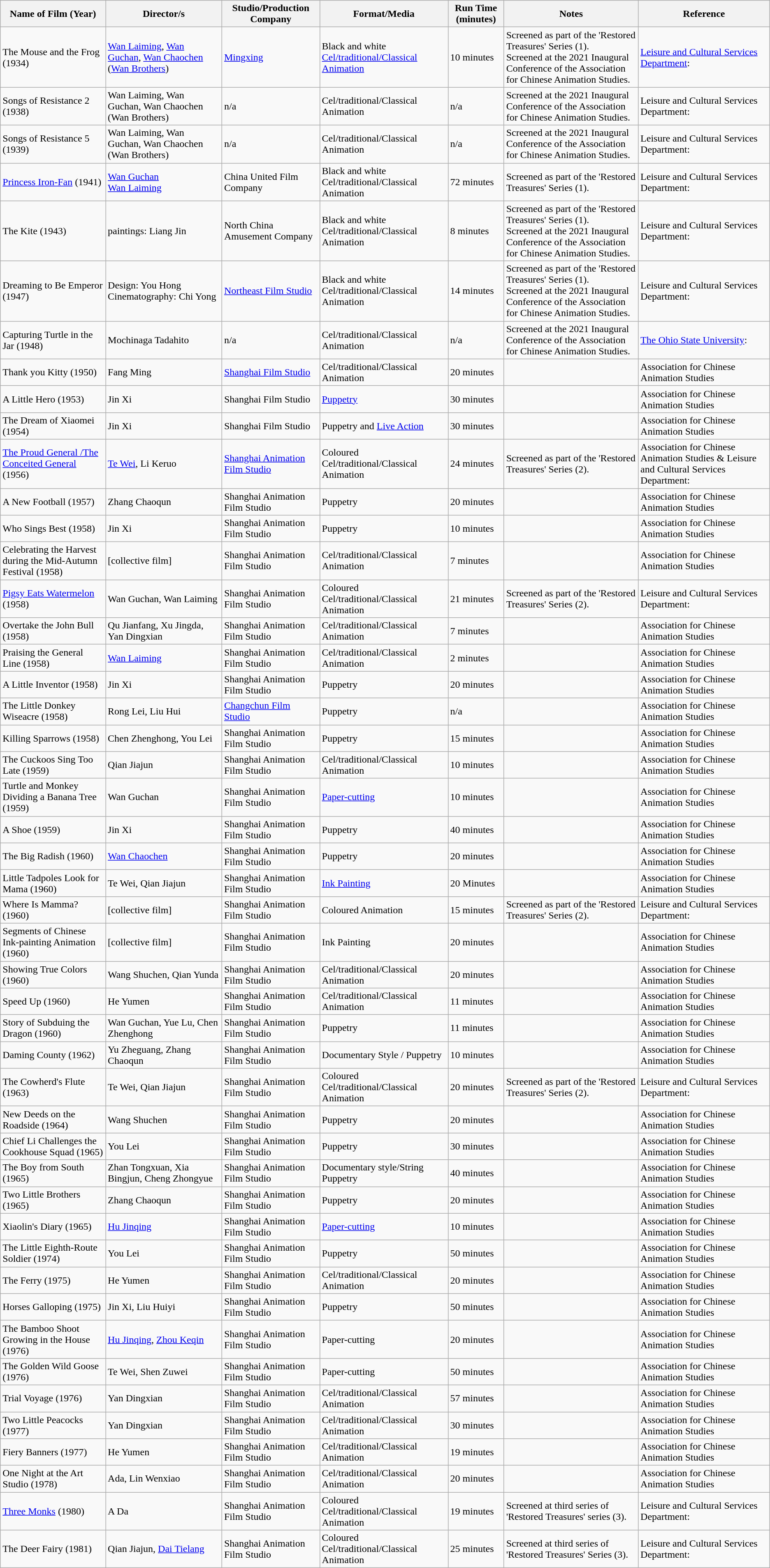<table class="wikitable">
<tr>
<th>Name of Film (Year)</th>
<th>Director/s</th>
<th>Studio/Production Company</th>
<th>Format/Media</th>
<th>Run Time (minutes)</th>
<th>Notes</th>
<th>Reference</th>
</tr>
<tr>
<td>The Mouse and the Frog (1934)</td>
<td><a href='#'>Wan Laiming</a>, <a href='#'>Wan Guchan</a>, <a href='#'>Wan Chaochen</a> (<a href='#'>Wan Brothers</a>)</td>
<td><a href='#'>Mingxing</a></td>
<td>Black and white <a href='#'>Cel/traditional/Classical Animation</a></td>
<td>10 minutes</td>
<td>Screened as part of the 'Restored Treasures' Series (1).<br>Screened at the 2021 Inaugural Conference of the Association for Chinese Animation Studies.</td>
<td><a href='#'>Leisure and Cultural Services Department</a>:</td>
</tr>
<tr>
<td>Songs of Resistance 2 (1938)</td>
<td>Wan Laiming, Wan Guchan, Wan Chaochen<br>(Wan Brothers)</td>
<td>n/a</td>
<td>Cel/traditional/Classical Animation</td>
<td>n/a</td>
<td>Screened at the 2021 Inaugural Conference of the Association for Chinese Animation Studies.</td>
<td>Leisure and Cultural Services Department:</td>
</tr>
<tr>
<td>Songs of Resistance 5 (1939)</td>
<td>Wan Laiming, Wan Guchan, Wan Chaochen<br>(Wan Brothers)</td>
<td>n/a</td>
<td>Cel/traditional/Classical Animation</td>
<td>n/a</td>
<td>Screened at the 2021 Inaugural Conference of the Association for Chinese Animation Studies.</td>
<td>Leisure and Cultural Services Department:</td>
</tr>
<tr>
<td><a href='#'>Princess Iron-Fan</a> (1941)</td>
<td><a href='#'>Wan Guchan</a><br><a href='#'>Wan Laiming</a></td>
<td>China United Film Company</td>
<td>Black and white Cel/traditional/Classical Animation</td>
<td>72 minutes</td>
<td>Screened as part of the 'Restored Treasures' Series (1).</td>
<td>Leisure and Cultural Services Department:</td>
</tr>
<tr>
<td>The Kite (1943)</td>
<td>paintings: Liang Jin</td>
<td>North China Amusement Company</td>
<td>Black and white Cel/traditional/Classical Animation</td>
<td>8 minutes</td>
<td>Screened as part of the 'Restored Treasures' Series (1).<br>Screened at the 2021 Inaugural Conference of the Association for Chinese Animation Studies.</td>
<td>Leisure and Cultural Services Department:</td>
</tr>
<tr>
<td>Dreaming to Be Emperor (1947)</td>
<td>Design: You Hong<br>Cinematography: Chi Yong</td>
<td><a href='#'>Northeast Film Studio</a></td>
<td>Black and white Cel/traditional/Classical Animation</td>
<td>14 minutes</td>
<td>Screened as part of the 'Restored Treasures' Series (1).<br>Screened at the 2021 Inaugural Conference of the Association for Chinese Animation Studies.</td>
<td>Leisure and Cultural Services Department:</td>
</tr>
<tr>
<td>Capturing Turtle in the Jar (1948)</td>
<td>Mochinaga Tadahito</td>
<td>n/a</td>
<td>Cel/traditional/Classical Animation</td>
<td>n/a</td>
<td>Screened at the 2021 Inaugural Conference of the Association for Chinese Animation Studies.</td>
<td><a href='#'>The Ohio State University</a>:</td>
</tr>
<tr>
<td>Thank you Kitty (1950)</td>
<td>Fang Ming</td>
<td><a href='#'>Shanghai Film Studio</a></td>
<td>Cel/traditional/Classical Animation</td>
<td>20 minutes</td>
<td></td>
<td>Association for Chinese Animation Studies </td>
</tr>
<tr>
<td>A Little Hero (1953)</td>
<td>Jin Xi</td>
<td>Shanghai Film Studio</td>
<td><a href='#'>Puppetry</a></td>
<td>30 minutes</td>
<td></td>
<td>Association for Chinese Animation Studies </td>
</tr>
<tr>
<td>The Dream of Xiaomei (1954)</td>
<td>Jin Xi</td>
<td>Shanghai Film Studio</td>
<td>Puppetry and <a href='#'>Live Action</a></td>
<td>30 minutes</td>
<td></td>
<td>Association for Chinese Animation Studies </td>
</tr>
<tr>
<td><a href='#'>The Proud General /The Conceited General</a> (1956)</td>
<td><a href='#'>Te Wei</a>, Li Keruo</td>
<td><a href='#'>Shanghai Animation Film Studio</a></td>
<td>Coloured<br>Cel/traditional/Classical Animation</td>
<td>24 minutes</td>
<td>Screened as part of the 'Restored Treasures' Series (2).</td>
<td>Association for Chinese Animation Studies & Leisure and Cultural Services Department:</td>
</tr>
<tr>
<td>A New Football (1957)</td>
<td>Zhang Chaoqun</td>
<td>Shanghai Animation Film Studio</td>
<td>Puppetry</td>
<td>20 minutes</td>
<td></td>
<td>Association for Chinese Animation Studies </td>
</tr>
<tr>
<td>Who Sings Best (1958)</td>
<td>Jin Xi</td>
<td>Shanghai Animation Film Studio</td>
<td>Puppetry</td>
<td>10 minutes</td>
<td></td>
<td>Association for Chinese Animation Studies </td>
</tr>
<tr>
<td>Celebrating the Harvest during the Mid-Autumn Festival (1958)</td>
<td>[collective film]</td>
<td>Shanghai Animation Film Studio</td>
<td>Cel/traditional/Classical Animation</td>
<td>7 minutes</td>
<td></td>
<td>Association for Chinese Animation Studies </td>
</tr>
<tr>
<td><a href='#'>Pigsy Eats Watermelon</a> (1958)</td>
<td>Wan Guchan, Wan Laiming</td>
<td>Shanghai Animation Film Studio</td>
<td>Coloured<br>Cel/traditional/Classical Animation</td>
<td>21 minutes</td>
<td>Screened as part of the 'Restored Treasures' Series (2).</td>
<td>Leisure and Cultural Services Department:</td>
</tr>
<tr>
<td>Overtake the John Bull (1958)</td>
<td>Qu Jianfang, Xu Jingda, Yan Dingxian</td>
<td>Shanghai Animation Film Studio</td>
<td>Cel/traditional/Classical Animation</td>
<td>7 minutes</td>
<td></td>
<td>Association for Chinese Animation Studies </td>
</tr>
<tr>
<td>Praising the General Line (1958)</td>
<td><a href='#'>Wan Laiming</a></td>
<td>Shanghai Animation Film Studio</td>
<td>Cel/traditional/Classical Animation</td>
<td>2 minutes</td>
<td></td>
<td>Association for Chinese Animation Studies </td>
</tr>
<tr>
<td>A Little Inventor (1958)</td>
<td>Jin Xi</td>
<td>Shanghai Animation Film Studio</td>
<td>Puppetry</td>
<td>20 minutes</td>
<td></td>
<td>Association for Chinese Animation Studies </td>
</tr>
<tr>
<td>The Little Donkey Wiseacre (1958)</td>
<td>Rong Lei, Liu Hui</td>
<td><a href='#'>Changchun Film Studio</a></td>
<td>Puppetry</td>
<td>n/a</td>
<td></td>
<td>Association for Chinese Animation Studies </td>
</tr>
<tr>
<td>Killing Sparrows (1958)</td>
<td>Chen Zhenghong, You Lei</td>
<td>Shanghai Animation Film Studio</td>
<td>Puppetry</td>
<td>15 minutes</td>
<td></td>
<td>Association for Chinese Animation Studies </td>
</tr>
<tr>
<td>The Cuckoos Sing Too Late (1959)</td>
<td>Qian Jiajun</td>
<td>Shanghai Animation Film Studio</td>
<td>Cel/traditional/Classical Animation</td>
<td>10 minutes</td>
<td></td>
<td>Association for Chinese Animation Studies </td>
</tr>
<tr>
<td>Turtle and Monkey Dividing a Banana Tree (1959)</td>
<td>Wan Guchan</td>
<td>Shanghai Animation Film Studio</td>
<td><a href='#'>Paper-cutting</a></td>
<td>10 minutes</td>
<td></td>
<td>Association for Chinese Animation Studies </td>
</tr>
<tr>
<td>A Shoe (1959)</td>
<td>Jin Xi</td>
<td>Shanghai Animation Film Studio</td>
<td>Puppetry</td>
<td>40 minutes</td>
<td></td>
<td>Association for Chinese Animation Studies </td>
</tr>
<tr>
<td>The Big Radish (1960)</td>
<td><a href='#'>Wan Chaochen</a></td>
<td>Shanghai Animation Film Studio</td>
<td>Puppetry</td>
<td>20 minutes</td>
<td></td>
<td>Association for Chinese Animation Studies </td>
</tr>
<tr>
<td>Little Tadpoles Look for Mama (1960)</td>
<td>Te Wei, Qian Jiajun</td>
<td>Shanghai Animation Film Studio</td>
<td><a href='#'>Ink Painting</a></td>
<td>20 Minutes</td>
<td></td>
<td>Association for Chinese Animation Studies </td>
</tr>
<tr>
<td>Where Is Mamma? (1960)</td>
<td>[collective film]</td>
<td>Shanghai Animation Film Studio</td>
<td>Coloured Animation</td>
<td>15 minutes</td>
<td>Screened as part of the 'Restored Treasures' Series (2).</td>
<td>Leisure and Cultural Services Department:</td>
</tr>
<tr>
<td>Segments of Chinese Ink-painting Animation (1960)</td>
<td>[collective film]</td>
<td>Shanghai Animation Film Studio</td>
<td>Ink Painting</td>
<td>20 minutes</td>
<td></td>
<td>Association for Chinese Animation Studies </td>
</tr>
<tr>
<td>Showing True Colors (1960)</td>
<td>Wang Shuchen, Qian Yunda</td>
<td>Shanghai Animation Film Studio</td>
<td>Cel/traditional/Classical Animation</td>
<td>20 minutes</td>
<td></td>
<td>Association for Chinese Animation Studies </td>
</tr>
<tr>
<td>Speed Up (1960)</td>
<td>He Yumen</td>
<td>Shanghai Animation Film Studio</td>
<td>Cel/traditional/Classical Animation</td>
<td>11 minutes</td>
<td></td>
<td>Association for Chinese Animation Studies </td>
</tr>
<tr>
<td>Story of Subduing the Dragon (1960)</td>
<td>Wan Guchan, Yue Lu, Chen Zhenghong</td>
<td>Shanghai Animation Film Studio</td>
<td>Puppetry</td>
<td>11 minutes</td>
<td></td>
<td>Association for Chinese Animation Studies </td>
</tr>
<tr>
<td>Daming County (1962)</td>
<td>Yu Zheguang, Zhang Chaoqun</td>
<td>Shanghai Animation Film Studio</td>
<td>Documentary Style / Puppetry</td>
<td>10 minutes</td>
<td></td>
<td>Association for Chinese Animation Studies </td>
</tr>
<tr>
<td>The Cowherd's Flute (1963)</td>
<td>Te Wei, Qian Jiajun</td>
<td>Shanghai Animation Film Studio</td>
<td>Coloured Cel/traditional/Classical Animation</td>
<td>20 minutes</td>
<td>Screened as part of the 'Restored Treasures' Series (2).</td>
<td>Leisure and Cultural Services Department:</td>
</tr>
<tr>
<td>New Deeds on the Roadside (1964)</td>
<td>Wang Shuchen</td>
<td>Shanghai Animation Film Studio</td>
<td>Puppetry</td>
<td>20 minutes</td>
<td></td>
<td>Association for Chinese Animation Studies </td>
</tr>
<tr>
<td>Chief Li Challenges the Cookhouse Squad (1965)</td>
<td>You Lei</td>
<td>Shanghai Animation Film Studio</td>
<td>Puppetry</td>
<td>30 minutes</td>
<td></td>
<td>Association for Chinese Animation Studies </td>
</tr>
<tr>
<td>The Boy from South (1965)</td>
<td>Zhan Tongxuan, Xia Bingjun, Cheng Zhongyue</td>
<td>Shanghai Animation Film Studio</td>
<td>Documentary style/String Puppetry</td>
<td>40 minutes</td>
<td></td>
<td>Association for Chinese Animation Studies </td>
</tr>
<tr>
<td>Two Little Brothers (1965)</td>
<td>Zhang Chaoqun</td>
<td>Shanghai Animation Film Studio</td>
<td>Puppetry</td>
<td>20 minutes</td>
<td></td>
<td>Association for Chinese Animation Studies </td>
</tr>
<tr>
<td>Xiaolin's Diary (1965)</td>
<td><a href='#'>Hu Jinqing</a></td>
<td>Shanghai Animation Film Studio</td>
<td><a href='#'>Paper-cutting</a></td>
<td>10 minutes</td>
<td></td>
<td>Association for Chinese Animation Studies </td>
</tr>
<tr>
<td>The Little Eighth-Route Soldier (1974)</td>
<td>You Lei</td>
<td>Shanghai Animation Film Studio</td>
<td>Puppetry</td>
<td>50 minutes</td>
<td></td>
<td>Association for Chinese Animation Studies </td>
</tr>
<tr>
<td>The Ferry (1975)</td>
<td>He Yumen</td>
<td>Shanghai Animation Film Studio</td>
<td>Cel/traditional/Classical Animation</td>
<td>20 minutes</td>
<td></td>
<td>Association for Chinese Animation Studies </td>
</tr>
<tr>
<td>Horses Galloping (1975)</td>
<td>Jin Xi, Liu Huiyi</td>
<td>Shanghai Animation Film Studio</td>
<td>Puppetry</td>
<td>50 minutes</td>
<td></td>
<td>Association for Chinese Animation Studies </td>
</tr>
<tr>
<td>The Bamboo Shoot Growing in the House (1976)</td>
<td><a href='#'>Hu Jinqing</a>, <a href='#'>Zhou Keqin</a></td>
<td>Shanghai Animation Film Studio</td>
<td>Paper-cutting</td>
<td>20 minutes</td>
<td></td>
<td>Association for Chinese Animation Studies </td>
</tr>
<tr>
<td>The Golden Wild Goose (1976)</td>
<td>Te Wei, Shen Zuwei</td>
<td>Shanghai Animation Film Studio</td>
<td>Paper-cutting</td>
<td>50 minutes</td>
<td></td>
<td>Association for Chinese Animation Studies </td>
</tr>
<tr>
<td>Trial Voyage (1976)</td>
<td>Yan Dingxian</td>
<td>Shanghai Animation Film Studio</td>
<td>Cel/traditional/Classical Animation</td>
<td>57 minutes</td>
<td></td>
<td>Association for Chinese Animation Studies </td>
</tr>
<tr>
<td>Two Little Peacocks (1977)</td>
<td>Yan Dingxian</td>
<td>Shanghai Animation Film Studio</td>
<td>Cel/traditional/Classical Animation</td>
<td>30 minutes</td>
<td></td>
<td>Association for Chinese Animation Studies </td>
</tr>
<tr>
<td>Fiery Banners (1977)</td>
<td>He Yumen</td>
<td>Shanghai Animation Film Studio</td>
<td>Cel/traditional/Classical Animation</td>
<td>19 minutes</td>
<td></td>
<td>Association for Chinese Animation Studies </td>
</tr>
<tr>
<td>One Night at the Art Studio (1978)</td>
<td>Ada, Lin Wenxiao</td>
<td>Shanghai Animation Film Studio</td>
<td>Cel/traditional/Classical Animation</td>
<td>20 minutes</td>
<td></td>
<td>Association for Chinese Animation Studies </td>
</tr>
<tr>
<td><a href='#'>Three Monks</a> (1980)</td>
<td>A Da</td>
<td>Shanghai Animation Film Studio</td>
<td>Coloured Cel/traditional/Classical Animation</td>
<td>19 minutes</td>
<td>Screened at third series of 'Restored Treasures' series (3).</td>
<td>Leisure and Cultural Services Department:</td>
</tr>
<tr>
<td>The Deer Fairy (1981)</td>
<td>Qian Jiajun, <a href='#'>Dai Tielang</a></td>
<td>Shanghai Animation Film Studio</td>
<td>Coloured Cel/traditional/Classical Animation</td>
<td>25 minutes</td>
<td>Screened at third series of 'Restored Treasures' Series (3).</td>
<td>Leisure and Cultural Services Department:</td>
</tr>
</table>
